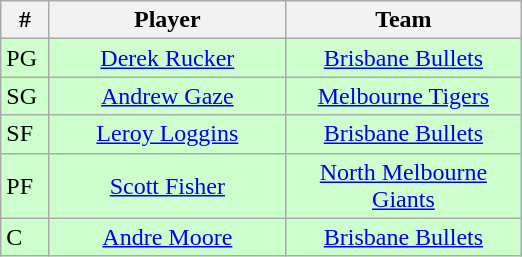<table class="wikitable" style="text-align:center">
<tr>
<th width=25>#</th>
<th width=150>Player</th>
<th width=150>Team</th>
</tr>
<tr style="background:#cfc;">
<td align=left>PG</td>
<td><a href='#'>Derek Rucker</a></td>
<td><a href='#'>Brisbane Bullets</a></td>
</tr>
<tr style="background:#cfc;">
<td align=left>SG</td>
<td><a href='#'>Andrew Gaze</a></td>
<td><a href='#'>Melbourne Tigers</a></td>
</tr>
<tr style="background:#cfc;">
<td align=left>SF</td>
<td><a href='#'>Leroy Loggins</a></td>
<td><a href='#'>Brisbane Bullets</a></td>
</tr>
<tr style="background:#cfc;">
<td align=left>PF</td>
<td><a href='#'>Scott Fisher</a></td>
<td><a href='#'>North Melbourne Giants</a></td>
</tr>
<tr style="background:#cfc;">
<td align=left>C</td>
<td><a href='#'>Andre Moore</a></td>
<td><a href='#'>Brisbane Bullets</a></td>
</tr>
</table>
